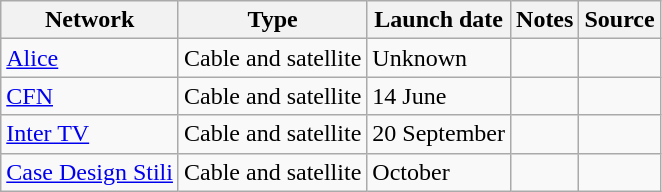<table class="wikitable sortable">
<tr>
<th>Network</th>
<th>Type</th>
<th>Launch date</th>
<th>Notes</th>
<th>Source</th>
</tr>
<tr>
<td><a href='#'>Alice</a></td>
<td>Cable and satellite</td>
<td>Unknown</td>
<td></td>
</tr>
<tr>
<td><a href='#'>CFN</a></td>
<td>Cable and satellite</td>
<td>14 June</td>
<td></td>
<td></td>
</tr>
<tr>
<td><a href='#'>Inter TV</a></td>
<td>Cable and satellite</td>
<td>20 September</td>
<td></td>
<td></td>
</tr>
<tr>
<td><a href='#'>Case Design Stili</a></td>
<td>Cable and satellite</td>
<td>October</td>
<td></td>
<td></td>
</tr>
</table>
